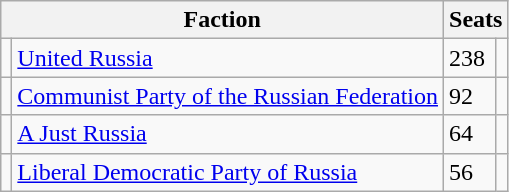<table class=wikitable>
<tr>
<th colspan=2>Faction</th>
<th colspan=2>Seats</th>
</tr>
<tr>
<td></td>
<td><a href='#'>United Russia</a></td>
<td>238</td>
<td></td>
</tr>
<tr>
<td></td>
<td><a href='#'>Communist Party of the Russian Federation</a></td>
<td>92</td>
<td></td>
</tr>
<tr>
<td></td>
<td><a href='#'>A Just Russia</a></td>
<td>64</td>
<td></td>
</tr>
<tr>
<td></td>
<td><a href='#'>Liberal Democratic Party of Russia</a></td>
<td>56</td>
<td></td>
</tr>
</table>
